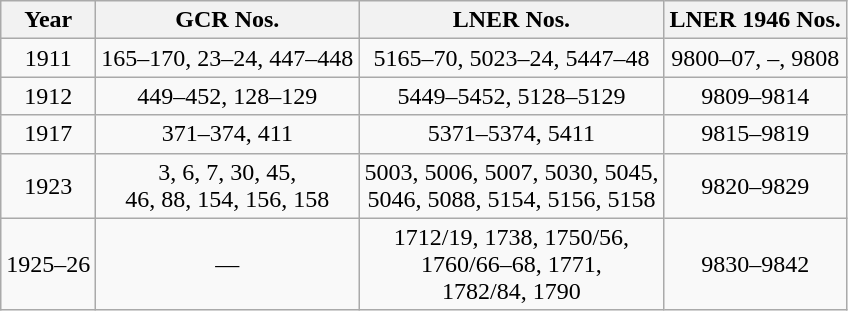<table class="wikitable" style="text-align:center">
<tr>
<th>Year</th>
<th>GCR Nos.</th>
<th>LNER Nos.</th>
<th>LNER 1946 Nos.</th>
</tr>
<tr>
<td>1911</td>
<td>165–170, 23–24, 447–448</td>
<td>5165–70, 5023–24, 5447–48</td>
<td>9800–07, –, 9808</td>
</tr>
<tr>
<td>1912</td>
<td>449–452, 128–129</td>
<td>5449–5452, 5128–5129</td>
<td>9809–9814</td>
</tr>
<tr>
<td>1917</td>
<td>371–374, 411</td>
<td>5371–5374, 5411</td>
<td>9815–9819</td>
</tr>
<tr>
<td>1923</td>
<td>3, 6, 7, 30, 45,<br>46, 88, 154, 156, 158</td>
<td>5003, 5006, 5007, 5030, 5045,<br>5046, 5088, 5154, 5156, 5158</td>
<td>9820–9829</td>
</tr>
<tr>
<td>1925–26</td>
<td>—</td>
<td>1712/19, 1738, 1750/56,<br>1760/66–68, 1771,<br>1782/84, 1790</td>
<td>9830–9842</td>
</tr>
</table>
